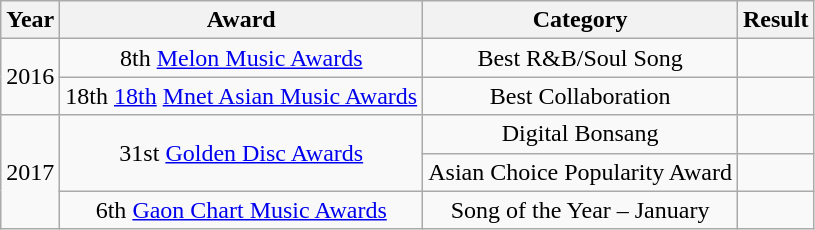<table class="wikitable sortable" style="text-align:center">
<tr>
<th>Year</th>
<th>Award</th>
<th>Category</th>
<th>Result</th>
</tr>
<tr>
<td rowspan="2">2016</td>
<td>8th <a href='#'>Melon Music Awards</a></td>
<td>Best R&B/Soul Song</td>
<td></td>
</tr>
<tr>
<td>18th <a href='#'>18th</a> <a href='#'>Mnet Asian Music Awards</a></td>
<td>Best Collaboration</td>
<td></td>
</tr>
<tr>
<td rowspan="3">2017</td>
<td rowspan="2">31st <a href='#'>Golden Disc Awards</a></td>
<td>Digital Bonsang</td>
<td></td>
</tr>
<tr>
<td>Asian Choice Popularity Award</td>
<td></td>
</tr>
<tr>
<td>6th <a href='#'>Gaon Chart Music Awards</a></td>
<td>Song of the Year – January</td>
<td></td>
</tr>
</table>
